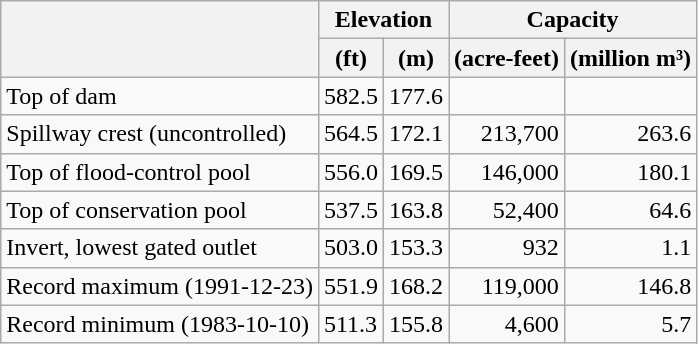<table class="wikitable">
<tr>
<th rowspan="2"> </th>
<th colspan="2">Elevation</th>
<th colspan="2">Capacity</th>
</tr>
<tr>
<th>(ft)</th>
<th>(m)</th>
<th>(acre-feet)</th>
<th>(million m³)</th>
</tr>
<tr>
<td>Top of dam</td>
<td style="text-align:center">582.5</td>
<td style="text-align:center">177.6</td>
<td> </td>
<td> </td>
</tr>
<tr>
<td>Spillway crest (uncontrolled)</td>
<td style="text-align:center">564.5</td>
<td style="text-align:center">172.1</td>
<td style="text-align:right">213,700</td>
<td style="text-align:right">263.6</td>
</tr>
<tr>
<td>Top of flood-control pool</td>
<td>556.0</td>
<td>169.5</td>
<td style="text-align:right">146,000</td>
<td style="text-align:right">180.1</td>
</tr>
<tr>
<td>Top of conservation pool</td>
<td>537.5</td>
<td>163.8</td>
<td style="text-align:right">52,400</td>
<td style="text-align:right">64.6</td>
</tr>
<tr>
<td>Invert, lowest gated outlet</td>
<td>503.0</td>
<td>153.3</td>
<td style="text-align:right">932</td>
<td style="text-align:right">1.1</td>
</tr>
<tr>
<td>Record maximum (1991-12-23)</td>
<td>551.9</td>
<td>168.2</td>
<td style="text-align:right">119,000</td>
<td style="text-align:right">146.8</td>
</tr>
<tr>
<td>Record minimum (1983-10-10)</td>
<td>511.3</td>
<td>155.8</td>
<td style="text-align:right">4,600</td>
<td style="text-align:right">5.7</td>
</tr>
</table>
